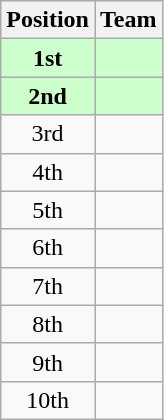<table class="wikitable">
<tr>
<th width=>Position</th>
<th width=>Team</th>
</tr>
<tr style="background:#cfc">
<td style="text-align:center"><strong>1st</strong></td>
<td><strong></strong></td>
</tr>
<tr style="background:#cfc">
<td style="text-align:center"><strong>2nd</strong></td>
<td><strong></strong></td>
</tr>
<tr>
<td style="text-align:center">3rd</td>
<td></td>
</tr>
<tr>
<td style="text-align:center">4th</td>
<td></td>
</tr>
<tr>
<td style="text-align:center">5th</td>
<td></td>
</tr>
<tr>
<td style="text-align:center">6th</td>
<td></td>
</tr>
<tr>
<td style="text-align:center">7th</td>
<td></td>
</tr>
<tr>
<td style="text-align:center">8th</td>
<td></td>
</tr>
<tr>
<td style="text-align:center">9th</td>
<td></td>
</tr>
<tr>
<td style="text-align:center">10th</td>
<td></td>
</tr>
</table>
